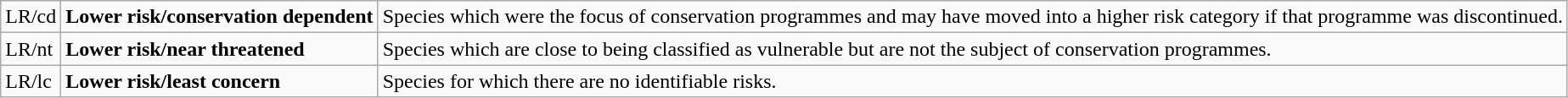<table class="wikitable" style="text-align:left">
<tr>
<td>LR/cd</td>
<td><strong>Lower risk/conservation dependent</strong></td>
<td>Species which were the focus of conservation programmes and may have moved into a higher risk category if that programme was discontinued.</td>
</tr>
<tr>
<td>LR/nt</td>
<td><strong>Lower risk/near threatened</strong></td>
<td>Species which are close to being classified as vulnerable but are not the subject of conservation programmes.</td>
</tr>
<tr>
<td>LR/lc</td>
<td><strong>Lower risk/least concern</strong></td>
<td>Species for which there are no identifiable risks.</td>
</tr>
</table>
